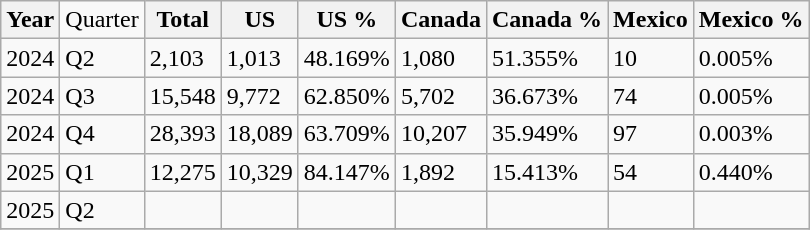<table class="wikitable">
<tr>
<th>Year</th>
<td>Quarter</td>
<th>Total</th>
<th>US</th>
<th>US %</th>
<th>Canada</th>
<th>Canada %</th>
<th>Mexico</th>
<th>Mexico %</th>
</tr>
<tr>
<td>2024</td>
<td>Q2</td>
<td>2,103</td>
<td>1,013</td>
<td>48.169%</td>
<td>1,080</td>
<td>51.355%</td>
<td>10</td>
<td>0.005%</td>
</tr>
<tr>
<td>2024</td>
<td>Q3</td>
<td>15,548</td>
<td>9,772</td>
<td>62.850%</td>
<td>5,702</td>
<td>36.673%</td>
<td>74</td>
<td>0.005%</td>
</tr>
<tr>
<td>2024</td>
<td>Q4</td>
<td>28,393</td>
<td>18,089</td>
<td>63.709%</td>
<td>10,207</td>
<td>35.949%</td>
<td>97</td>
<td>0.003%</td>
</tr>
<tr>
<td>2025</td>
<td>Q1</td>
<td>12,275</td>
<td>10,329</td>
<td>84.147%</td>
<td>1,892</td>
<td>15.413%</td>
<td>54</td>
<td>0.440%</td>
</tr>
<tr>
<td>2025</td>
<td>Q2</td>
<td></td>
<td></td>
<td></td>
<td></td>
<td></td>
<td></td>
<td></td>
</tr>
<tr>
</tr>
</table>
